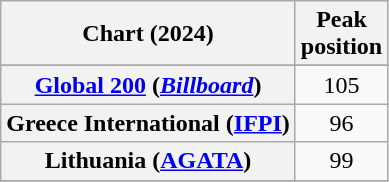<table class="wikitable sortable plainrowheaders" style="text-align:center">
<tr>
<th scope="col">Chart (2024)</th>
<th scope="col">Peak<br>position</th>
</tr>
<tr>
</tr>
<tr>
<th scope="row"><a href='#'>Global 200</a> (<em><a href='#'>Billboard</a></em>)</th>
<td>105</td>
</tr>
<tr>
<th scope="row">Greece International (<a href='#'>IFPI</a>)</th>
<td>96</td>
</tr>
<tr>
<th scope="row">Lithuania (<a href='#'>AGATA</a>)</th>
<td>99</td>
</tr>
<tr>
</tr>
</table>
